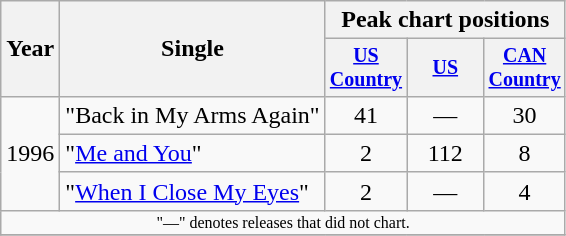<table class="wikitable" style="text-align:center;">
<tr>
<th rowspan="2">Year</th>
<th rowspan="2">Single</th>
<th colspan="3">Peak chart positions</th>
</tr>
<tr style="font-size:smaller;">
<th width="45"><a href='#'>US Country</a><br></th>
<th width="45"><a href='#'>US</a><br></th>
<th width="45"><a href='#'>CAN Country</a><br></th>
</tr>
<tr>
<td rowspan="3">1996</td>
<td align="left">"Back in My Arms Again"</td>
<td>41</td>
<td>—</td>
<td>30</td>
</tr>
<tr>
<td align="left">"<a href='#'>Me and You</a>"</td>
<td>2</td>
<td>112</td>
<td>8</td>
</tr>
<tr>
<td align="left">"<a href='#'>When I Close My Eyes</a>"</td>
<td>2</td>
<td>—</td>
<td>4</td>
</tr>
<tr>
<td colspan="5" style="font-size:8pt">"—" denotes releases that did not chart.</td>
</tr>
<tr>
</tr>
</table>
